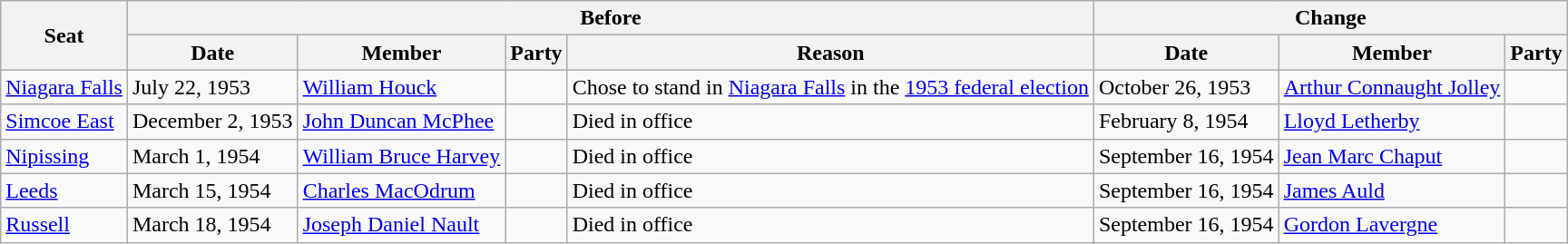<table class="wikitable" style="border: none;">
<tr>
<th rowspan="2">Seat</th>
<th colspan="4">Before</th>
<th colspan="3">Change</th>
</tr>
<tr>
<th>Date</th>
<th>Member</th>
<th>Party</th>
<th>Reason</th>
<th>Date</th>
<th>Member</th>
<th>Party</th>
</tr>
<tr>
<td><a href='#'>Niagara Falls</a></td>
<td>July 22, 1953</td>
<td><a href='#'>William Houck</a></td>
<td></td>
<td>Chose to stand in <a href='#'>Niagara Falls</a> in the <a href='#'>1953 federal election</a></td>
<td>October 26, 1953</td>
<td><a href='#'>Arthur Connaught Jolley</a></td>
<td></td>
</tr>
<tr>
<td><a href='#'>Simcoe East</a></td>
<td>December 2, 1953</td>
<td><a href='#'>John Duncan McPhee</a></td>
<td></td>
<td>Died in office</td>
<td>February 8, 1954</td>
<td><a href='#'>Lloyd Letherby</a></td>
<td></td>
</tr>
<tr>
<td><a href='#'>Nipissing</a></td>
<td>March 1, 1954</td>
<td><a href='#'>William Bruce Harvey</a></td>
<td></td>
<td>Died in office</td>
<td>September 16, 1954</td>
<td><a href='#'>Jean Marc Chaput</a></td>
<td></td>
</tr>
<tr>
<td><a href='#'>Leeds</a></td>
<td>March 15, 1954</td>
<td><a href='#'>Charles MacOdrum</a></td>
<td></td>
<td>Died in office</td>
<td>September 16, 1954</td>
<td><a href='#'>James Auld</a></td>
<td></td>
</tr>
<tr>
<td><a href='#'>Russell</a></td>
<td>March 18, 1954</td>
<td><a href='#'>Joseph Daniel Nault</a></td>
<td></td>
<td>Died in office</td>
<td>September 16, 1954</td>
<td><a href='#'>Gordon Lavergne</a></td>
<td></td>
</tr>
</table>
